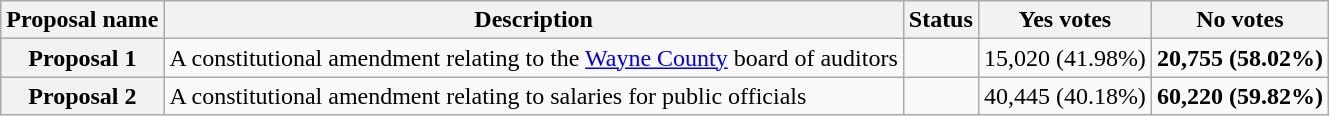<table class="wikitable sortable plainrowheaders">
<tr>
<th scope="col">Proposal name</th>
<th class="unsortable" scope="col">Description</th>
<th scope="col">Status</th>
<th scope="col">Yes votes</th>
<th scope="col">No votes</th>
</tr>
<tr>
<th scope="row">Proposal 1</th>
<td>A constitutional amendment relating to the <a href='#'>Wayne County</a> board of auditors</td>
<td></td>
<td>15,020 (41.98%)</td>
<td><strong>20,755 (58.02%)</strong></td>
</tr>
<tr>
<th scope="row">Proposal 2</th>
<td>A constitutional amendment relating to salaries for public officials</td>
<td></td>
<td>40,445 (40.18%)</td>
<td><strong>60,220 (59.82%)</strong></td>
</tr>
</table>
